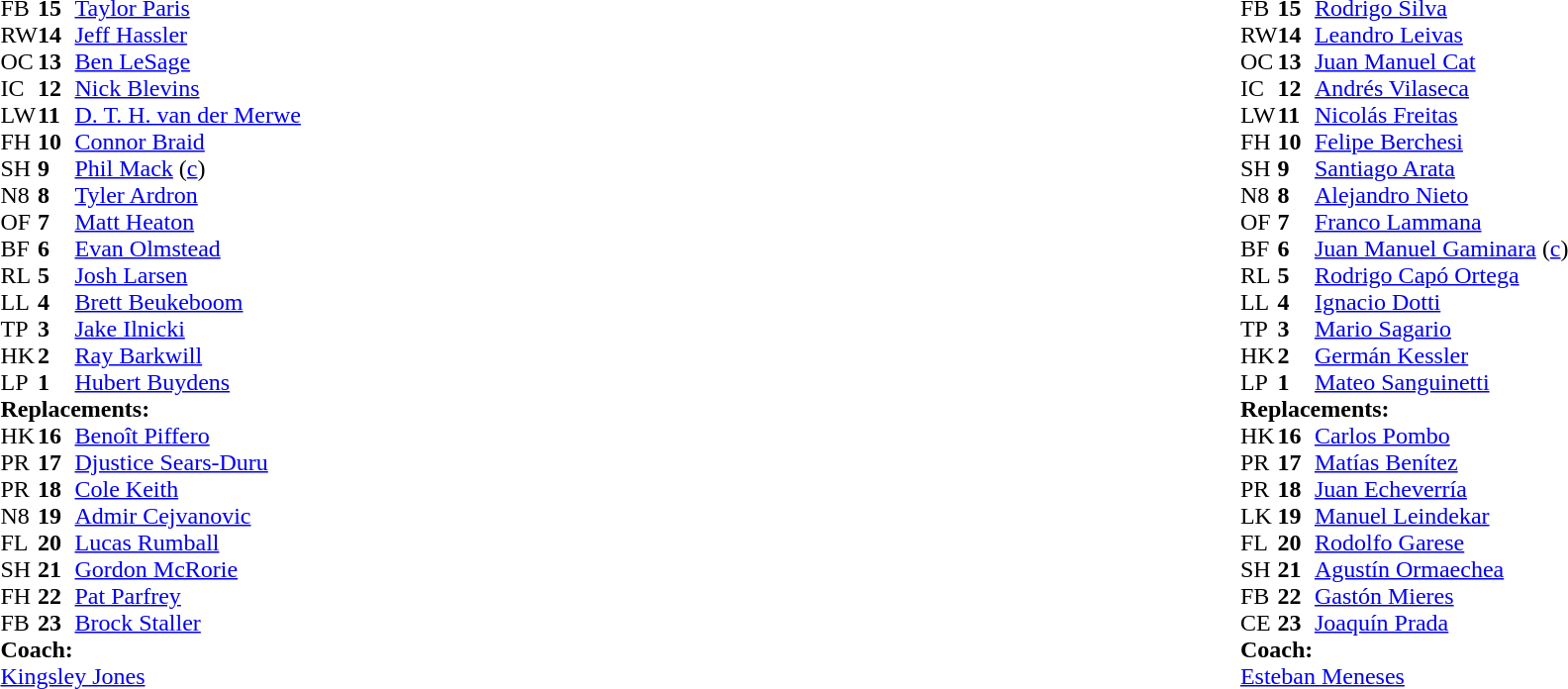<table style="width:100%">
<tr>
<td style="vertical-align:top; width:50%"><br><table cellspacing="0" cellpadding="0">
<tr>
<th width="25"></th>
<th width="25"></th>
</tr>
<tr>
<td>FB</td>
<td><strong>15</strong></td>
<td><a href='#'>Taylor Paris</a></td>
</tr>
<tr>
<td>RW</td>
<td><strong>14</strong></td>
<td><a href='#'>Jeff Hassler</a></td>
<td></td>
<td></td>
<td></td>
</tr>
<tr>
<td>OC</td>
<td><strong>13</strong></td>
<td><a href='#'>Ben LeSage</a></td>
</tr>
<tr>
<td>IC</td>
<td><strong>12</strong></td>
<td><a href='#'>Nick Blevins</a></td>
</tr>
<tr>
<td>LW</td>
<td><strong>11</strong></td>
<td><a href='#'>D. T. H. van der Merwe</a></td>
</tr>
<tr>
<td>FH</td>
<td><strong>10</strong></td>
<td><a href='#'>Connor Braid</a></td>
<td></td>
<td></td>
</tr>
<tr>
<td>SH</td>
<td><strong>9</strong></td>
<td><a href='#'>Phil Mack</a> (<a href='#'>c</a>)</td>
<td></td>
<td></td>
</tr>
<tr>
<td>N8</td>
<td><strong>8</strong></td>
<td><a href='#'>Tyler Ardron</a></td>
</tr>
<tr>
<td>OF</td>
<td><strong>7</strong></td>
<td><a href='#'>Matt Heaton</a></td>
<td></td>
<td></td>
</tr>
<tr>
<td>BF</td>
<td><strong>6</strong></td>
<td><a href='#'>Evan Olmstead</a></td>
</tr>
<tr>
<td>RL</td>
<td><strong>5</strong></td>
<td><a href='#'>Josh Larsen</a></td>
<td></td>
<td></td>
</tr>
<tr>
<td>LL</td>
<td><strong>4</strong></td>
<td><a href='#'>Brett Beukeboom</a></td>
</tr>
<tr>
<td>TP</td>
<td><strong>3</strong></td>
<td><a href='#'>Jake Ilnicki</a></td>
</tr>
<tr>
<td>HK</td>
<td><strong>2</strong></td>
<td><a href='#'>Ray Barkwill</a></td>
<td></td>
<td></td>
</tr>
<tr>
<td>LP</td>
<td><strong>1</strong></td>
<td><a href='#'>Hubert Buydens</a></td>
<td></td>
<td></td>
</tr>
<tr>
<td colspan=3><strong>Replacements:</strong></td>
</tr>
<tr>
<td>HK</td>
<td><strong>16</strong></td>
<td><a href='#'>Benoît Piffero</a></td>
<td></td>
<td></td>
</tr>
<tr>
<td>PR</td>
<td><strong>17</strong></td>
<td><a href='#'>Djustice Sears-Duru</a></td>
<td></td>
<td></td>
</tr>
<tr>
<td>PR</td>
<td><strong>18</strong></td>
<td><a href='#'>Cole Keith</a></td>
</tr>
<tr>
<td>N8</td>
<td><strong>19</strong></td>
<td><a href='#'>Admir Cejvanovic</a></td>
<td></td>
<td></td>
</tr>
<tr>
<td>FL</td>
<td><strong>20</strong></td>
<td><a href='#'>Lucas Rumball</a></td>
<td></td>
<td></td>
</tr>
<tr>
<td>SH</td>
<td><strong>21</strong></td>
<td><a href='#'>Gordon McRorie</a></td>
<td></td>
<td></td>
</tr>
<tr>
<td>FH</td>
<td><strong>22</strong></td>
<td><a href='#'>Pat Parfrey</a></td>
<td></td>
<td></td>
</tr>
<tr>
<td>FB</td>
<td><strong>23</strong></td>
<td><a href='#'>Brock Staller</a></td>
<td></td>
<td></td>
<td></td>
</tr>
<tr>
<td colspan=3><strong>Coach:</strong></td>
</tr>
<tr>
<td colspan="4"> <a href='#'>Kingsley Jones</a></td>
</tr>
</table>
</td>
<td style="vertical-align:top"></td>
<td style="vertical-align:top; width:50%"><br><table cellspacing="0" cellpadding="0" style="margin:auto">
<tr>
<th width="25"></th>
<th width="25"></th>
</tr>
<tr>
<td>FB</td>
<td><strong>15</strong></td>
<td><a href='#'>Rodrigo Silva</a></td>
</tr>
<tr>
<td>RW</td>
<td><strong>14</strong></td>
<td><a href='#'>Leandro Leivas</a></td>
<td></td>
<td></td>
</tr>
<tr>
<td>OC</td>
<td><strong>13</strong></td>
<td><a href='#'>Juan Manuel Cat</a></td>
<td></td>
<td></td>
</tr>
<tr>
<td>IC</td>
<td><strong>12</strong></td>
<td><a href='#'>Andrés Vilaseca</a></td>
</tr>
<tr>
<td>LW</td>
<td><strong>11</strong></td>
<td><a href='#'>Nicolás Freitas</a></td>
</tr>
<tr>
<td>FH</td>
<td><strong>10</strong></td>
<td><a href='#'>Felipe Berchesi</a></td>
</tr>
<tr>
<td>SH</td>
<td><strong>9</strong></td>
<td><a href='#'>Santiago Arata</a></td>
<td></td>
<td></td>
</tr>
<tr>
<td>N8</td>
<td><strong>8</strong></td>
<td><a href='#'>Alejandro Nieto</a></td>
</tr>
<tr>
<td>OF</td>
<td><strong>7</strong></td>
<td><a href='#'>Franco Lammana</a></td>
<td></td>
<td></td>
<td></td>
<td></td>
<td></td>
<td></td>
</tr>
<tr>
<td>BF</td>
<td><strong>6</strong></td>
<td><a href='#'>Juan Manuel Gaminara</a> (<a href='#'>c</a>)</td>
<td></td>
<td></td>
<td></td>
<td></td>
<td colspan=2></td>
</tr>
<tr>
<td>RL</td>
<td><strong>5</strong></td>
<td><a href='#'>Rodrigo Capó Ortega</a></td>
<td></td>
<td></td>
<td></td>
<td></td>
</tr>
<tr>
<td>LL</td>
<td><strong>4</strong></td>
<td><a href='#'>Ignacio Dotti</a></td>
</tr>
<tr>
<td>TP</td>
<td><strong>3</strong></td>
<td><a href='#'>Mario Sagario</a></td>
<td></td>
<td></td>
</tr>
<tr>
<td>HK</td>
<td><strong>2</strong></td>
<td><a href='#'>Germán Kessler</a></td>
<td></td>
<td></td>
<td></td>
<td></td>
</tr>
<tr>
<td>LP</td>
<td><strong>1</strong></td>
<td><a href='#'>Mateo Sanguinetti</a></td>
<td></td>
<td></td>
</tr>
<tr>
<td colspan=3><strong>Replacements:</strong></td>
</tr>
<tr>
<td>HK</td>
<td><strong>16</strong></td>
<td><a href='#'>Carlos Pombo</a></td>
<td></td>
<td></td>
<td></td>
<td></td>
</tr>
<tr>
<td>PR</td>
<td><strong>17</strong></td>
<td><a href='#'>Matías Benítez</a></td>
<td></td>
<td></td>
</tr>
<tr>
<td>PR</td>
<td><strong>18</strong></td>
<td><a href='#'>Juan Echeverría</a></td>
<td></td>
<td></td>
</tr>
<tr>
<td>LK</td>
<td><strong>19</strong></td>
<td><a href='#'>Manuel Leindekar</a></td>
<td></td>
<td></td>
<td></td>
<td></td>
</tr>
<tr>
<td>FL</td>
<td><strong>20</strong></td>
<td><a href='#'>Rodolfo Garese</a></td>
<td></td>
<td></td>
<td></td>
<td></td>
</tr>
<tr>
<td>SH</td>
<td><strong>21</strong></td>
<td><a href='#'>Agustín Ormaechea</a></td>
<td></td>
<td></td>
</tr>
<tr>
<td>FB</td>
<td><strong>22</strong></td>
<td><a href='#'>Gastón Mieres</a></td>
<td></td>
<td></td>
</tr>
<tr>
<td>CE</td>
<td><strong>23</strong></td>
<td><a href='#'>Joaquín Prada</a></td>
<td></td>
<td></td>
</tr>
<tr>
<td colspan=3><strong>Coach:</strong></td>
</tr>
<tr>
<td colspan="4"> <a href='#'>Esteban Meneses</a></td>
</tr>
</table>
</td>
</tr>
</table>
